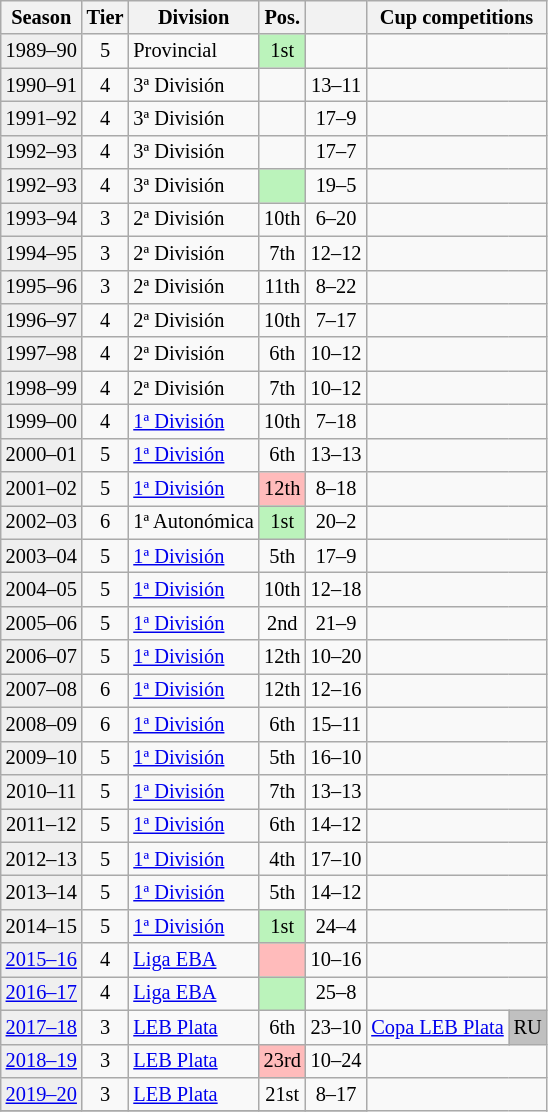<table class="wikitable" style="font-size:85%; text-align:center">
<tr>
<th>Season</th>
<th>Tier</th>
<th>Division</th>
<th>Pos.</th>
<th></th>
<th colspan=2>Cup competitions</th>
</tr>
<tr>
<td bgcolor=#efefef>1989–90</td>
<td>5</td>
<td align=left>Provincial</td>
<td bgcolor=#BBF3BB>1st</td>
<td></td>
<td colspan=2></td>
</tr>
<tr>
<td bgcolor=#efefef>1990–91</td>
<td>4</td>
<td align=left>3ª División</td>
<td></td>
<td>13–11</td>
<td colspan=2></td>
</tr>
<tr>
<td bgcolor=#efefef>1991–92</td>
<td>4</td>
<td align=left>3ª División</td>
<td></td>
<td>17–9</td>
<td colspan=2></td>
</tr>
<tr>
<td bgcolor=#efefef>1992–93</td>
<td>4</td>
<td align=left>3ª División</td>
<td></td>
<td>17–7</td>
<td colspan=2></td>
</tr>
<tr>
<td bgcolor=#efefef>1992–93</td>
<td>4</td>
<td align=left>3ª División</td>
<td bgcolor=#BBF3BB></td>
<td>19–5</td>
<td colspan=2></td>
</tr>
<tr>
<td bgcolor=#efefef>1993–94</td>
<td>3</td>
<td align=left>2ª División</td>
<td>10th</td>
<td>6–20</td>
<td colspan=2></td>
</tr>
<tr>
<td bgcolor=#efefef>1994–95</td>
<td>3</td>
<td align=left>2ª División</td>
<td>7th</td>
<td>12–12</td>
<td colspan=2></td>
</tr>
<tr>
<td bgcolor=#efefef>1995–96</td>
<td>3</td>
<td align=left>2ª División</td>
<td>11th</td>
<td>8–22</td>
<td colspan=2></td>
</tr>
<tr>
<td bgcolor=#efefef>1996–97</td>
<td>4</td>
<td align=left>2ª División</td>
<td>10th</td>
<td>7–17</td>
<td colspan=2></td>
</tr>
<tr>
<td bgcolor=#efefef>1997–98</td>
<td>4</td>
<td align=left>2ª División</td>
<td>6th</td>
<td>10–12</td>
<td colspan=2></td>
</tr>
<tr>
<td bgcolor=#efefef>1998–99</td>
<td>4</td>
<td align=left>2ª División</td>
<td>7th</td>
<td>10–12</td>
<td colspan=2></td>
</tr>
<tr>
<td bgcolor=#efefef>1999–00</td>
<td>4</td>
<td align=left><a href='#'>1ª División</a></td>
<td>10th</td>
<td>7–18</td>
<td colspan=2></td>
</tr>
<tr>
<td bgcolor=#efefef>2000–01</td>
<td>5</td>
<td align=left><a href='#'>1ª División</a></td>
<td>6th</td>
<td>13–13</td>
<td colspan=2></td>
</tr>
<tr>
<td bgcolor=#efefef>2001–02</td>
<td>5</td>
<td align=left><a href='#'>1ª División</a></td>
<td bgcolor=#FFBBBB>12th</td>
<td>8–18</td>
<td colspan=2></td>
</tr>
<tr>
<td bgcolor=#efefef>2002–03</td>
<td>6</td>
<td align=left>1ª Autonómica</td>
<td bgcolor=#BBF3BB>1st</td>
<td>20–2</td>
<td colspan=2></td>
</tr>
<tr>
<td bgcolor=#efefef>2003–04</td>
<td>5</td>
<td align=left><a href='#'>1ª División</a></td>
<td>5th</td>
<td>17–9</td>
<td colspan=2></td>
</tr>
<tr>
<td bgcolor=#efefef>2004–05</td>
<td>5</td>
<td align=left><a href='#'>1ª División</a></td>
<td>10th</td>
<td>12–18</td>
<td colspan=2></td>
</tr>
<tr>
<td bgcolor=#efefef>2005–06</td>
<td>5</td>
<td align=left><a href='#'>1ª División</a></td>
<td>2nd</td>
<td>21–9</td>
<td colspan=2></td>
</tr>
<tr>
<td bgcolor=#efefef>2006–07</td>
<td>5</td>
<td align=left><a href='#'>1ª División</a></td>
<td>12th</td>
<td>10–20</td>
<td colspan=2></td>
</tr>
<tr>
<td bgcolor=#efefef>2007–08</td>
<td>6</td>
<td align=left><a href='#'>1ª División</a></td>
<td>12th</td>
<td>12–16</td>
<td colspan=2></td>
</tr>
<tr>
<td bgcolor=#efefef>2008–09</td>
<td>6</td>
<td align=left><a href='#'>1ª División</a></td>
<td>6th</td>
<td>15–11</td>
<td colspan=2></td>
</tr>
<tr>
<td bgcolor=#efefef>2009–10</td>
<td>5</td>
<td align=left><a href='#'>1ª División</a></td>
<td>5th</td>
<td>16–10</td>
<td colspan=2></td>
</tr>
<tr>
<td bgcolor=#efefef>2010–11</td>
<td>5</td>
<td align=left><a href='#'>1ª División</a></td>
<td>7th</td>
<td>13–13</td>
<td colspan=2></td>
</tr>
<tr>
<td bgcolor=#efefef>2011–12</td>
<td>5</td>
<td align=left><a href='#'>1ª División</a></td>
<td>6th</td>
<td>14–12</td>
<td colspan=2></td>
</tr>
<tr>
<td bgcolor=#efefef>2012–13</td>
<td>5</td>
<td align=left><a href='#'>1ª División</a></td>
<td>4th</td>
<td>17–10</td>
<td colspan=2></td>
</tr>
<tr>
<td bgcolor=#efefef>2013–14</td>
<td>5</td>
<td align=left><a href='#'>1ª División</a></td>
<td>5th</td>
<td>14–12</td>
<td colspan=2></td>
</tr>
<tr>
<td bgcolor=#efefef>2014–15</td>
<td>5</td>
<td align=left><a href='#'>1ª División</a></td>
<td bgcolor=#BBF3BB>1st</td>
<td>24–4</td>
<td colspan=2></td>
</tr>
<tr>
<td bgcolor=#efefef><a href='#'>2015–16</a></td>
<td>4</td>
<td align=left><a href='#'>Liga EBA</a></td>
<td bgcolor=#FFBBBB></td>
<td>10–16</td>
<td colspan=2></td>
</tr>
<tr>
<td bgcolor=#efefef><a href='#'>2016–17</a></td>
<td>4</td>
<td align=left><a href='#'>Liga EBA</a></td>
<td bgcolor=#BBF3BB></td>
<td>25–8</td>
<td colspan=2></td>
</tr>
<tr>
<td bgcolor=#efefef><a href='#'>2017–18</a></td>
<td>3</td>
<td align=left><a href='#'>LEB Plata</a></td>
<td>6th</td>
<td>23–10</td>
<td align=left><a href='#'>Copa LEB Plata</a></td>
<td bgcolor=silver>RU</td>
</tr>
<tr>
<td bgcolor=#efefef><a href='#'>2018–19</a></td>
<td>3</td>
<td align=left><a href='#'>LEB Plata</a></td>
<td bgcolor=#FFBBBB>23rd</td>
<td>10–24</td>
<td colspan=2></td>
</tr>
<tr>
<td bgcolor=#efefef><a href='#'>2019–20</a></td>
<td>3</td>
<td align=left><a href='#'>LEB Plata</a></td>
<td>21st</td>
<td>8–17</td>
</tr>
<tr>
</tr>
</table>
